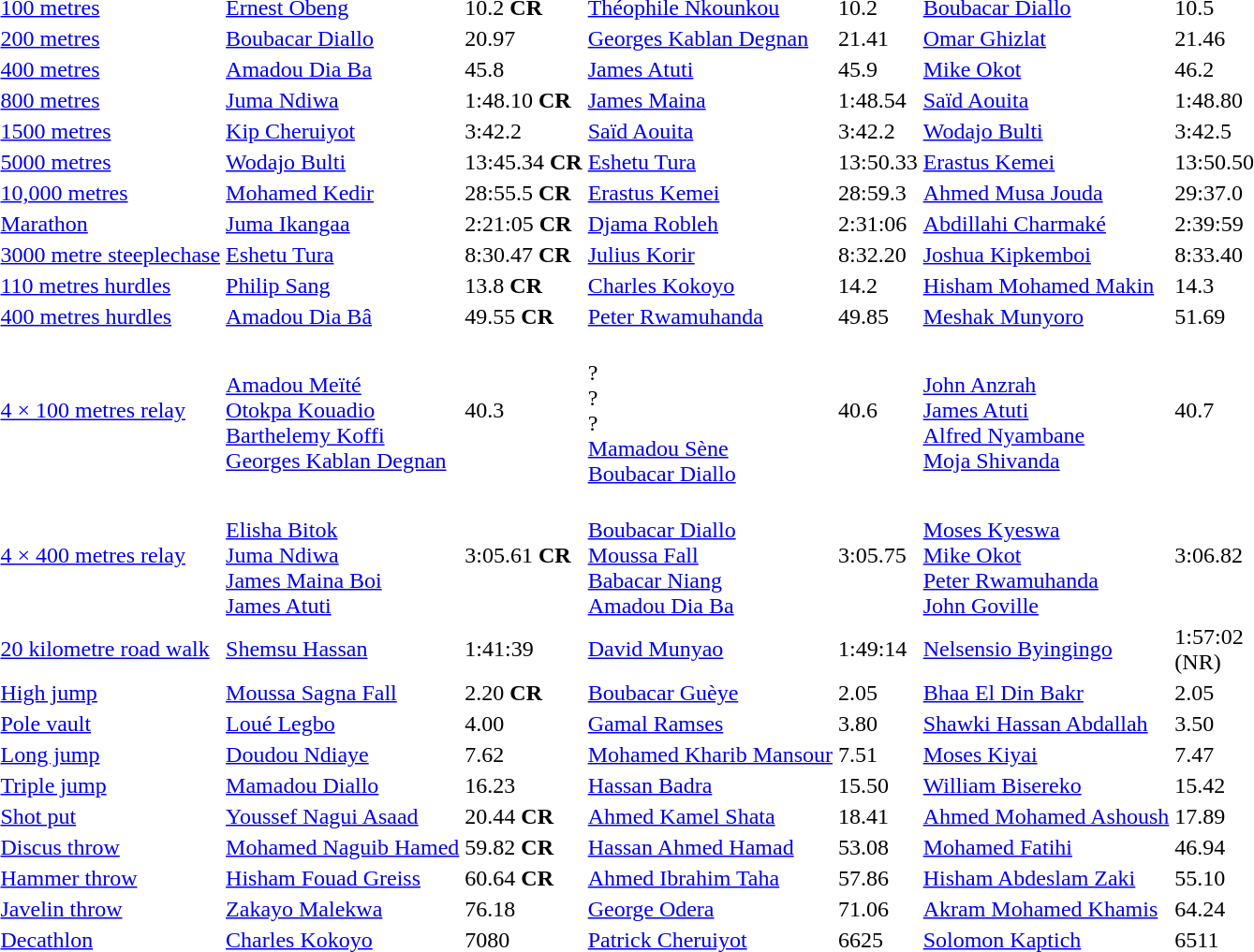<table>
<tr>
<td><a href='#'>100 metres</a></td>
<td><a href='#'>Ernest Obeng</a><br> </td>
<td>10.2 <strong>CR</strong></td>
<td><a href='#'>Théophile Nkounkou</a><br> </td>
<td>10.2</td>
<td><a href='#'>Boubacar Diallo</a><br> </td>
<td>10.5</td>
</tr>
<tr>
<td><a href='#'>200 metres</a></td>
<td><a href='#'>Boubacar Diallo</a><br> </td>
<td>20.97</td>
<td><a href='#'>Georges Kablan Degnan</a><br> </td>
<td>21.41</td>
<td><a href='#'>Omar Ghizlat</a><br> </td>
<td>21.46</td>
</tr>
<tr>
<td><a href='#'>400 metres</a></td>
<td><a href='#'>Amadou Dia Ba</a><br> </td>
<td>45.8</td>
<td><a href='#'>James Atuti</a><br> </td>
<td>45.9</td>
<td><a href='#'>Mike Okot</a><br> </td>
<td>46.2</td>
</tr>
<tr>
<td><a href='#'>800 metres</a></td>
<td><a href='#'>Juma Ndiwa</a><br> </td>
<td>1:48.10 <strong>CR</strong></td>
<td><a href='#'>James Maina</a><br> </td>
<td>1:48.54</td>
<td><a href='#'>Saïd Aouita</a><br> </td>
<td>1:48.80</td>
</tr>
<tr>
<td><a href='#'>1500 metres</a></td>
<td><a href='#'>Kip Cheruiyot</a><br> </td>
<td>3:42.2</td>
<td><a href='#'>Saïd Aouita</a><br> </td>
<td>3:42.2</td>
<td><a href='#'>Wodajo Bulti</a><br> </td>
<td>3:42.5</td>
</tr>
<tr>
<td><a href='#'>5000 metres</a></td>
<td><a href='#'>Wodajo Bulti</a><br> </td>
<td>13:45.34 <strong>CR</strong></td>
<td><a href='#'>Eshetu Tura</a><br> </td>
<td>13:50.33</td>
<td><a href='#'>Erastus Kemei</a><br> </td>
<td>13:50.50</td>
</tr>
<tr>
<td><a href='#'>10,000 metres</a></td>
<td><a href='#'>Mohamed Kedir</a><br> </td>
<td>28:55.5 <strong>CR</strong></td>
<td><a href='#'>Erastus Kemei</a><br> </td>
<td>28:59.3</td>
<td><a href='#'>Ahmed Musa Jouda</a><br> </td>
<td>29:37.0</td>
</tr>
<tr>
<td><a href='#'>Marathon</a></td>
<td><a href='#'>Juma Ikangaa</a><br> </td>
<td>2:21:05 <strong>CR</strong></td>
<td><a href='#'>Djama Robleh</a><br> </td>
<td>2:31:06</td>
<td><a href='#'>Abdillahi Charmaké</a><br> </td>
<td>2:39:59</td>
</tr>
<tr>
<td><a href='#'>3000 metre steeplechase</a></td>
<td><a href='#'>Eshetu Tura</a><br> </td>
<td>8:30.47 <strong>CR</strong></td>
<td><a href='#'>Julius Korir</a><br> </td>
<td>8:32.20</td>
<td><a href='#'>Joshua Kipkemboi</a><br> </td>
<td>8:33.40</td>
</tr>
<tr>
<td><a href='#'>110 metres hurdles</a></td>
<td><a href='#'>Philip Sang</a><br> </td>
<td>13.8 <strong>CR</strong></td>
<td><a href='#'>Charles Kokoyo</a><br> </td>
<td>14.2</td>
<td><a href='#'>Hisham Mohamed Makin</a><br> </td>
<td>14.3</td>
</tr>
<tr>
<td><a href='#'>400 metres hurdles</a></td>
<td><a href='#'>Amadou Dia Bâ</a><br> </td>
<td>49.55 <strong>CR</strong></td>
<td><a href='#'>Peter Rwamuhanda</a><br> </td>
<td>49.85</td>
<td><a href='#'>Meshak Munyoro</a><br> </td>
<td>51.69</td>
</tr>
<tr>
<td><a href='#'>4 × 100 metres relay</a></td>
<td><br><a href='#'>Amadou Meïté</a><br><a href='#'>Otokpa Kouadio</a><br><a href='#'>Barthelemy Koffi</a><br><a href='#'>Georges Kablan Degnan</a></td>
<td>40.3</td>
<td><br>?<br>?<br>?<br><a href='#'>Mamadou Sène</a><br><a href='#'>Boubacar Diallo</a></td>
<td>40.6</td>
<td><br><a href='#'>John Anzrah</a><br><a href='#'>James Atuti</a><br><a href='#'>Alfred Nyambane</a><br><a href='#'>Moja Shivanda</a></td>
<td>40.7</td>
</tr>
<tr>
<td><a href='#'>4 × 400 metres relay</a></td>
<td><br><a href='#'>Elisha Bitok</a><br><a href='#'>Juma Ndiwa</a><br><a href='#'>James Maina Boi</a><br><a href='#'>James Atuti</a></td>
<td>3:05.61 <strong>CR</strong></td>
<td><br><a href='#'>Boubacar Diallo</a><br><a href='#'>Moussa Fall</a><br><a href='#'>Babacar Niang</a><br><a href='#'>Amadou Dia Ba</a></td>
<td>3:05.75</td>
<td><br><a href='#'>Moses Kyeswa</a><br><a href='#'>Mike Okot</a><br><a href='#'>Peter Rwamuhanda</a><br><a href='#'>John Goville</a></td>
<td>3:06.82</td>
</tr>
<tr>
<td><a href='#'>20 kilometre road walk</a></td>
<td><a href='#'>Shemsu Hassan</a><br> </td>
<td>1:41:39</td>
<td><a href='#'>David Munyao</a><br> </td>
<td>1:49:14</td>
<td><a href='#'>Nelsensio Byingingo</a><br> </td>
<td>1:57:02<br>(NR)</td>
</tr>
<tr>
<td><a href='#'>High jump</a></td>
<td><a href='#'>Moussa Sagna Fall</a><br> </td>
<td>2.20 <strong>CR</strong></td>
<td><a href='#'>Boubacar Guèye</a><br> </td>
<td>2.05</td>
<td><a href='#'>Bhaa El Din Bakr</a><br> </td>
<td>2.05</td>
</tr>
<tr>
<td><a href='#'>Pole vault</a></td>
<td><a href='#'>Loué Legbo</a><br> </td>
<td>4.00</td>
<td><a href='#'>Gamal Ramses</a><br> </td>
<td>3.80</td>
<td><a href='#'>Shawki Hassan Abdallah</a><br> </td>
<td>3.50</td>
</tr>
<tr>
<td><a href='#'>Long jump</a></td>
<td><a href='#'>Doudou Ndiaye</a><br> </td>
<td>7.62</td>
<td><a href='#'>Mohamed Kharib Mansour</a><br> </td>
<td>7.51</td>
<td><a href='#'>Moses Kiyai</a><br> </td>
<td>7.47</td>
</tr>
<tr>
<td><a href='#'>Triple jump</a></td>
<td><a href='#'>Mamadou Diallo</a><br> </td>
<td>16.23</td>
<td><a href='#'>Hassan Badra</a><br> </td>
<td>15.50</td>
<td><a href='#'>William Bisereko</a><br> </td>
<td>15.42</td>
</tr>
<tr>
<td><a href='#'>Shot put</a></td>
<td><a href='#'>Youssef Nagui Asaad</a><br> </td>
<td>20.44 <strong>CR</strong></td>
<td><a href='#'>Ahmed Kamel Shata</a><br> </td>
<td>18.41</td>
<td><a href='#'>Ahmed Mohamed Ashoush</a><br> </td>
<td>17.89</td>
</tr>
<tr>
<td><a href='#'>Discus throw</a></td>
<td><a href='#'>Mohamed Naguib Hamed</a><br> </td>
<td>59.82 <strong>CR</strong></td>
<td><a href='#'>Hassan Ahmed Hamad</a><br> </td>
<td>53.08</td>
<td><a href='#'>Mohamed Fatihi</a><br> </td>
<td>46.94</td>
</tr>
<tr>
<td><a href='#'>Hammer throw</a></td>
<td><a href='#'>Hisham Fouad Greiss</a><br> </td>
<td>60.64 <strong>CR</strong></td>
<td><a href='#'>Ahmed Ibrahim Taha</a><br> </td>
<td>57.86</td>
<td><a href='#'>Hisham Abdeslam Zaki</a><br> </td>
<td>55.10</td>
</tr>
<tr>
<td><a href='#'>Javelin throw</a></td>
<td><a href='#'>Zakayo Malekwa</a><br> </td>
<td>76.18</td>
<td><a href='#'>George Odera</a><br> </td>
<td>71.06</td>
<td><a href='#'>Akram Mohamed Khamis</a><br> </td>
<td>64.24</td>
</tr>
<tr>
<td><a href='#'>Decathlon</a></td>
<td><a href='#'>Charles Kokoyo</a><br> </td>
<td>7080</td>
<td><a href='#'>Patrick Cheruiyot</a><br> </td>
<td>6625</td>
<td><a href='#'>Solomon Kaptich</a><br> </td>
<td>6511</td>
</tr>
</table>
